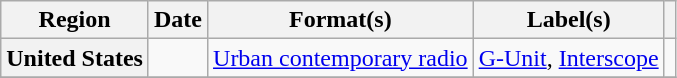<table class="wikitable plainrowheaders" style="text-align:left">
<tr>
<th scope="col">Region</th>
<th scope="col">Date</th>
<th scope="col">Format(s)</th>
<th scope="col">Label(s)</th>
<th scope="col"></th>
</tr>
<tr>
<th scope="row">United States</th>
<td></td>
<td><a href='#'>Urban contemporary radio</a></td>
<td><a href='#'>G-Unit</a>, <a href='#'>Interscope</a></td>
<td></td>
</tr>
<tr>
</tr>
</table>
